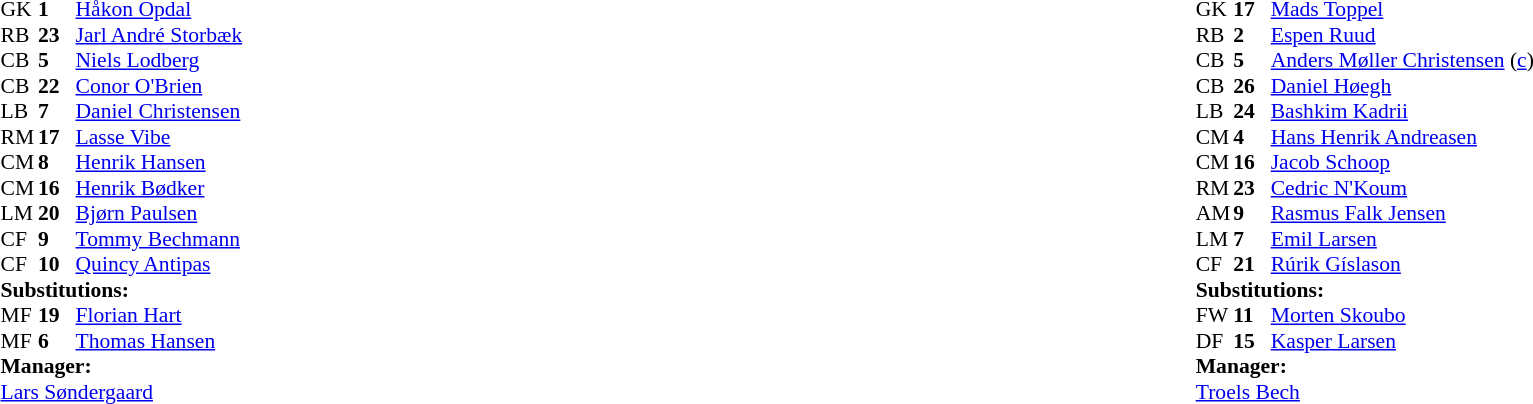<table style="width:100%">
<tr>
<td style="vertical-align:top; width:40%"><br><table style="font-size: 90%" cellspacing="0" cellpadding="0">
<tr>
<th width="25"></th>
<th width="25"></th>
</tr>
<tr>
<td>GK</td>
<td><strong>1</strong></td>
<td> <a href='#'>Håkon Opdal</a></td>
</tr>
<tr>
<td>RB</td>
<td><strong>23</strong></td>
<td> <a href='#'>Jarl André Storbæk</a></td>
</tr>
<tr>
<td>CB</td>
<td><strong>5</strong></td>
<td> <a href='#'>Niels Lodberg</a></td>
<td></td>
</tr>
<tr>
<td>CB</td>
<td><strong>22</strong></td>
<td> <a href='#'>Conor O'Brien</a></td>
</tr>
<tr>
<td>LB</td>
<td><strong>7</strong></td>
<td> <a href='#'>Daniel Christensen</a></td>
</tr>
<tr>
<td>RM</td>
<td><strong>17</strong></td>
<td> <a href='#'>Lasse Vibe</a></td>
</tr>
<tr>
<td>CM</td>
<td><strong>8</strong></td>
<td> <a href='#'>Henrik Hansen</a></td>
<td></td>
<td></td>
</tr>
<tr>
<td>CM</td>
<td><strong>16</strong></td>
<td> <a href='#'>Henrik Bødker</a></td>
</tr>
<tr>
<td>LM</td>
<td><strong>20</strong></td>
<td> <a href='#'>Bjørn Paulsen</a></td>
</tr>
<tr>
<td>CF</td>
<td><strong>9</strong></td>
<td> <a href='#'>Tommy Bechmann</a></td>
<td></td>
<td></td>
</tr>
<tr>
<td>CF</td>
<td><strong>10</strong></td>
<td> <a href='#'>Quincy Antipas</a></td>
</tr>
<tr>
<td colspan=3><strong>Substitutions:</strong></td>
</tr>
<tr>
<td>MF</td>
<td><strong>19</strong></td>
<td> <a href='#'>Florian Hart</a></td>
<td></td>
<td></td>
</tr>
<tr>
<td>MF</td>
<td><strong>6</strong></td>
<td> <a href='#'>Thomas Hansen</a></td>
<td></td>
<td></td>
</tr>
<tr>
<td colspan=3><strong>Manager:</strong></td>
</tr>
<tr>
<td colspan=3> <a href='#'>Lars Søndergaard</a></td>
</tr>
</table>
</td>
<td style="vertical-align:top; width:50%"><br><table cellspacing="0" cellpadding="0" style="font-size:90%; margin:auto">
<tr>
<th width=25></th>
<th width=25></th>
</tr>
<tr>
<td>GK</td>
<td><strong>17</strong></td>
<td> <a href='#'>Mads Toppel</a></td>
</tr>
<tr>
<td>RB</td>
<td><strong>2</strong></td>
<td> <a href='#'>Espen Ruud</a></td>
</tr>
<tr>
<td>CB</td>
<td><strong>5</strong></td>
<td> <a href='#'>Anders Møller Christensen</a>  (<a href='#'>c</a>)</td>
</tr>
<tr>
<td>CB</td>
<td><strong>26</strong></td>
<td> <a href='#'>Daniel Høegh</a></td>
</tr>
<tr>
<td>LB</td>
<td><strong>24</strong></td>
<td> <a href='#'>Bashkim Kadrii</a></td>
</tr>
<tr>
<td>CM</td>
<td><strong>4</strong></td>
<td> <a href='#'>Hans Henrik Andreasen</a></td>
<td></td>
</tr>
<tr>
<td>CM</td>
<td><strong>16</strong></td>
<td> <a href='#'>Jacob Schoop</a></td>
<td></td>
<td></td>
</tr>
<tr>
<td>RM</td>
<td><strong>23</strong></td>
<td> <a href='#'>Cedric N'Koum</a></td>
<td></td>
<td></td>
</tr>
<tr>
<td>AM</td>
<td><strong>9</strong></td>
<td> <a href='#'>Rasmus Falk Jensen</a></td>
<td></td>
</tr>
<tr>
<td>LM</td>
<td><strong>7</strong></td>
<td> <a href='#'>Emil Larsen</a></td>
</tr>
<tr>
<td>CF</td>
<td><strong>21</strong></td>
<td> <a href='#'>Rúrik Gíslason</a></td>
<td></td>
</tr>
<tr>
<td colspan=3><strong>Substitutions:</strong></td>
</tr>
<tr>
<td>FW</td>
<td><strong>11</strong></td>
<td> <a href='#'>Morten Skoubo</a></td>
<td></td>
<td></td>
</tr>
<tr>
<td>DF</td>
<td><strong>15</strong></td>
<td> <a href='#'>Kasper Larsen</a></td>
<td></td>
<td></td>
</tr>
<tr>
<td colspan=3><strong>Manager:</strong></td>
</tr>
<tr>
<td colspan=4> <a href='#'>Troels Bech</a></td>
</tr>
</table>
</td>
</tr>
</table>
